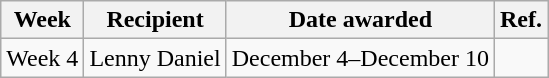<table class="wikitable">
<tr>
<th>Week</th>
<th>Recipient</th>
<th>Date awarded</th>
<th>Ref.</th>
</tr>
<tr>
<td>Week 4</td>
<td>Lenny Daniel</td>
<td>December 4–December 10</td>
<td></td>
</tr>
</table>
